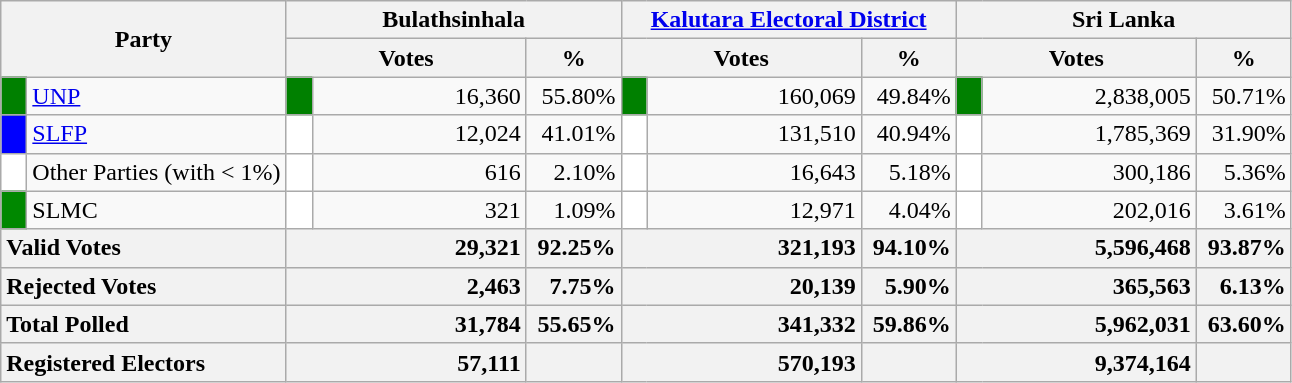<table class="wikitable">
<tr>
<th colspan="2" width="144px"rowspan="2">Party</th>
<th colspan="3" width="216px">Bulathsinhala</th>
<th colspan="3" width="216px"><a href='#'>Kalutara Electoral District</a></th>
<th colspan="3" width="216px">Sri Lanka</th>
</tr>
<tr>
<th colspan="2" width="144px">Votes</th>
<th>%</th>
<th colspan="2" width="144px">Votes</th>
<th>%</th>
<th colspan="2" width="144px">Votes</th>
<th>%</th>
</tr>
<tr>
<td style="background-color:green;" width="10px"></td>
<td style="text-align:left;"><a href='#'>UNP</a></td>
<td style="background-color:green;" width="10px"></td>
<td style="text-align:right;">16,360</td>
<td style="text-align:right;">55.80%</td>
<td style="background-color:green;" width="10px"></td>
<td style="text-align:right;">160,069</td>
<td style="text-align:right;">49.84%</td>
<td style="background-color:green;" width="10px"></td>
<td style="text-align:right;">2,838,005</td>
<td style="text-align:right;">50.71%</td>
</tr>
<tr>
<td style="background-color:blue;" width="10px"></td>
<td style="text-align:left;"><a href='#'>SLFP</a></td>
<td style="background-color:white;" width="10px"></td>
<td style="text-align:right;">12,024</td>
<td style="text-align:right;">41.01%</td>
<td style="background-color:white;" width="10px"></td>
<td style="text-align:right;">131,510</td>
<td style="text-align:right;">40.94%</td>
<td style="background-color:white;" width="10px"></td>
<td style="text-align:right;">1,785,369</td>
<td style="text-align:right;">31.90%</td>
</tr>
<tr>
<td style="background-color:white;" width="10px"></td>
<td style="text-align:left;">Other Parties (with < 1%)</td>
<td style="background-color:white;" width="10px"></td>
<td style="text-align:right;">616</td>
<td style="text-align:right;">2.10%</td>
<td style="background-color:white;" width="10px"></td>
<td style="text-align:right;">16,643</td>
<td style="text-align:right;">5.18%</td>
<td style="background-color:white;" width="10px"></td>
<td style="text-align:right;">300,186</td>
<td style="text-align:right;">5.36%</td>
</tr>
<tr>
<td style="background-color:#008800;" width="10px"></td>
<td style="text-align:left;">SLMC</td>
<td style="background-color:white;" width="10px"></td>
<td style="text-align:right;">321</td>
<td style="text-align:right;">1.09%</td>
<td style="background-color:white;" width="10px"></td>
<td style="text-align:right;">12,971</td>
<td style="text-align:right;">4.04%</td>
<td style="background-color:white;" width="10px"></td>
<td style="text-align:right;">202,016</td>
<td style="text-align:right;">3.61%</td>
</tr>
<tr>
<th colspan="2" width="144px"style="text-align:left;">Valid Votes</th>
<th style="text-align:right;"colspan="2" width="144px">29,321</th>
<th style="text-align:right;">92.25%</th>
<th style="text-align:right;"colspan="2" width="144px">321,193</th>
<th style="text-align:right;">94.10%</th>
<th style="text-align:right;"colspan="2" width="144px">5,596,468</th>
<th style="text-align:right;">93.87%</th>
</tr>
<tr>
<th colspan="2" width="144px"style="text-align:left;">Rejected Votes</th>
<th style="text-align:right;"colspan="2" width="144px">2,463</th>
<th style="text-align:right;">7.75%</th>
<th style="text-align:right;"colspan="2" width="144px">20,139</th>
<th style="text-align:right;">5.90%</th>
<th style="text-align:right;"colspan="2" width="144px">365,563</th>
<th style="text-align:right;">6.13%</th>
</tr>
<tr>
<th colspan="2" width="144px"style="text-align:left;">Total Polled</th>
<th style="text-align:right;"colspan="2" width="144px">31,784</th>
<th style="text-align:right;">55.65%</th>
<th style="text-align:right;"colspan="2" width="144px">341,332</th>
<th style="text-align:right;">59.86%</th>
<th style="text-align:right;"colspan="2" width="144px">5,962,031</th>
<th style="text-align:right;">63.60%</th>
</tr>
<tr>
<th colspan="2" width="144px"style="text-align:left;">Registered Electors</th>
<th style="text-align:right;"colspan="2" width="144px">57,111</th>
<th></th>
<th style="text-align:right;"colspan="2" width="144px">570,193</th>
<th></th>
<th style="text-align:right;"colspan="2" width="144px">9,374,164</th>
<th></th>
</tr>
</table>
